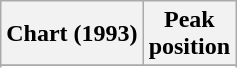<table class="wikitable">
<tr>
<th align="left">Chart (1993)</th>
<th align="center">Peak<br>position</th>
</tr>
<tr>
</tr>
<tr>
</tr>
</table>
